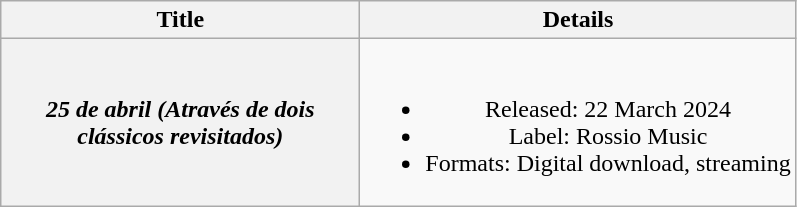<table class="wikitable plainrowheaders" style="text-align:center;">
<tr>
<th scope="col">Title</th>
<th scope="col">Details</th>
</tr>
<tr>
<th scope="row" style="width:14.5em;"><em>25 de abril (Através de dois clássicos revisitados)</em><br></th>
<td><br><ul><li>Released: 22 March 2024</li><li>Label: Rossio Music</li><li>Formats: Digital download, streaming</li></ul></td>
</tr>
</table>
